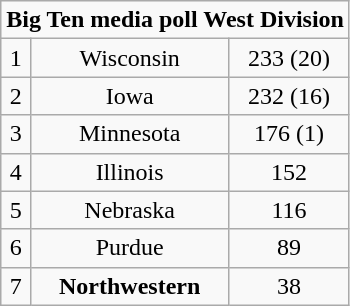<table class="wikitable" style="display: inline-table;">
<tr align="center">
<td align="center" Colspan="3"><strong>Big Ten media poll West Division</strong><br></td>
</tr>
<tr align="center">
<td>1</td>
<td>Wisconsin</td>
<td>233 (20)</td>
</tr>
<tr align="center">
<td>2</td>
<td>Iowa</td>
<td>232 (16)</td>
</tr>
<tr align="center">
<td>3</td>
<td>Minnesota</td>
<td>176 (1)</td>
</tr>
<tr align="center">
<td>4</td>
<td>Illinois</td>
<td>152</td>
</tr>
<tr align="center">
<td>5</td>
<td>Nebraska</td>
<td>116</td>
</tr>
<tr align="center">
<td>6</td>
<td>Purdue</td>
<td>89</td>
</tr>
<tr align="center">
<td>7</td>
<td><strong>Northwestern</strong></td>
<td>38</td>
</tr>
</table>
